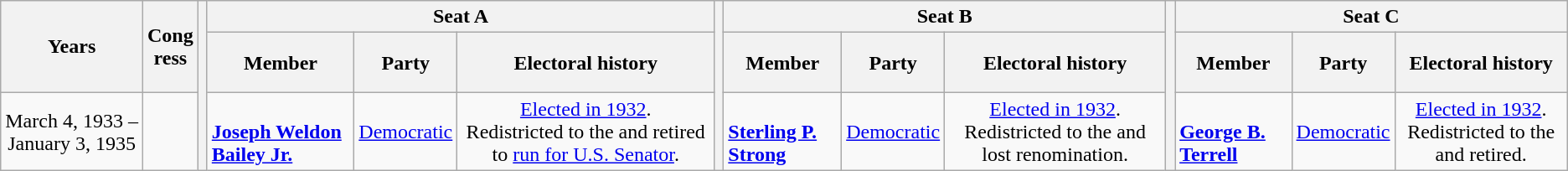<table class=wikitable style="text-align:center">
<tr>
<th rowspan=2>Years</th>
<th rowspan=2>Cong<br>ress</th>
<th rowspan=3></th>
<th colspan=3>Seat A</th>
<th rowspan=3></th>
<th colspan=3>Seat B</th>
<th rowspan=3></th>
<th colspan=3>Seat C</th>
</tr>
<tr style="height:3em">
<th>Member</th>
<th>Party</th>
<th>Electoral history</th>
<th>Member</th>
<th>Party</th>
<th>Electoral history</th>
<th>Member</th>
<th>Party</th>
<th>Electoral history</th>
</tr>
<tr style="height:3em">
<td nowrap>March 4, 1933 –<br>January 3, 1935</td>
<td></td>
<td align=left><br><strong><a href='#'>Joseph Weldon Bailey Jr.</a></strong><br></td>
<td><a href='#'>Democratic</a></td>
<td><a href='#'>Elected in 1932</a>.<br>Redistricted to the  and retired to <a href='#'>run for U.S. Senator</a>.</td>
<td align=left><br><strong><a href='#'>Sterling P. Strong</a></strong><br></td>
<td><a href='#'>Democratic</a></td>
<td><a href='#'>Elected in 1932</a>.<br>Redistricted to the  and lost renomination.</td>
<td align=left><br><strong><a href='#'>George B. Terrell</a></strong><br></td>
<td><a href='#'>Democratic</a></td>
<td><a href='#'>Elected in 1932</a>.<br>Redistricted to the  and retired.</td>
</tr>
</table>
